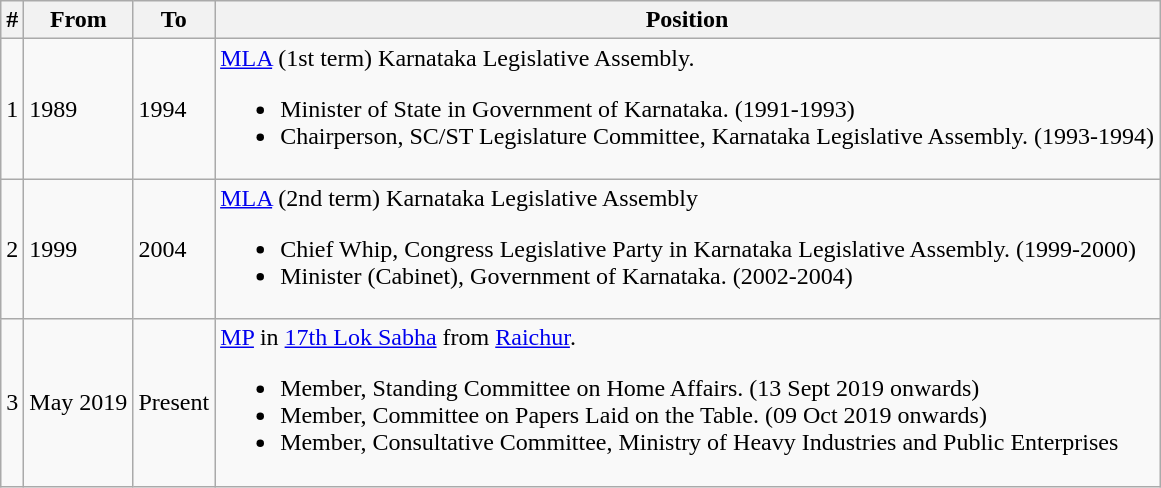<table class="wikitable sortable">
<tr>
<th>#</th>
<th>From</th>
<th>To</th>
<th>Position</th>
</tr>
<tr>
<td>1</td>
<td>1989</td>
<td>1994</td>
<td><a href='#'>MLA</a> (1st term) Karnataka Legislative Assembly.<br><ul><li>Minister of State in Government of Karnataka. (1991-1993)</li><li>Chairperson, SC/ST Legislature Committee, Karnataka Legislative Assembly. (1993-1994)</li></ul></td>
</tr>
<tr>
<td>2</td>
<td>1999</td>
<td>2004</td>
<td><a href='#'>MLA</a> (2nd term) Karnataka Legislative Assembly<br><ul><li>Chief Whip, Congress Legislative Party in Karnataka Legislative Assembly. (1999-2000)</li><li>Minister (Cabinet), Government of Karnataka. (2002-2004)</li></ul></td>
</tr>
<tr>
<td>3</td>
<td>May 2019</td>
<td>Present</td>
<td><a href='#'>MP</a> in <a href='#'>17th Lok Sabha</a> from <a href='#'>Raichur</a>.<br><ul><li>Member, Standing Committee on Home Affairs. (13 Sept 2019 onwards)</li><li>Member, Committee on Papers Laid on the Table. (09 Oct 2019 onwards)</li><li>Member, Consultative Committee, Ministry of Heavy Industries and Public Enterprises</li></ul></td>
</tr>
</table>
